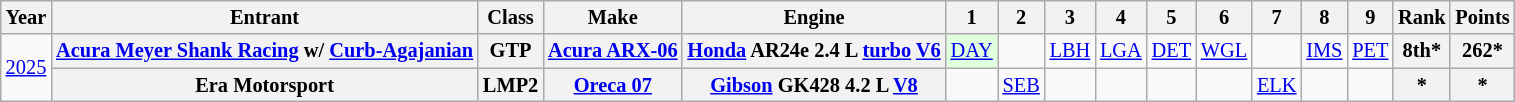<table class="wikitable" style="text-align:center; font-size:85%">
<tr>
<th>Year</th>
<th>Entrant</th>
<th>Class</th>
<th>Make</th>
<th>Engine</th>
<th>1</th>
<th>2</th>
<th>3</th>
<th>4</th>
<th>5</th>
<th>6</th>
<th>7</th>
<th>8</th>
<th>9</th>
<th>Rank</th>
<th>Points</th>
</tr>
<tr>
<td rowspan="2"><a href='#'>2025</a></td>
<th><a href='#'>Acura Meyer Shank Racing</a> w/ <a href='#'>Curb-Agajanian</a></th>
<th>GTP</th>
<th><a href='#'>Acura ARX-06</a></th>
<th><a href='#'>Honda</a> AR24e 2.4 L <a href='#'>turbo</a> <a href='#'>V6</a></th>
<td style="background:#DFFFDF;"><a href='#'>DAY</a><br></td>
<td></td>
<td><a href='#'>LBH</a></td>
<td><a href='#'>LGA</a></td>
<td><a href='#'>DET</a></td>
<td><a href='#'>WGL</a></td>
<td></td>
<td><a href='#'>IMS</a></td>
<td><a href='#'>PET</a></td>
<th>8th*</th>
<th>262*</th>
</tr>
<tr>
<th>Era Motorsport</th>
<th>LMP2</th>
<th><a href='#'>Oreca 07</a></th>
<th><a href='#'>Gibson</a> GK428 4.2 L <a href='#'>V8</a></th>
<td></td>
<td><a href='#'>SEB</a><br></td>
<td></td>
<td></td>
<td></td>
<td></td>
<td><a href='#'>ELK</a></td>
<td></td>
<td></td>
<th>*</th>
<th>*</th>
</tr>
</table>
